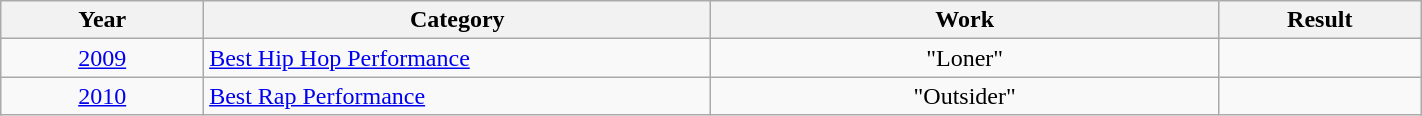<table | width="75%" class="wikitable sortable">
<tr>
<th width="10%">Year</th>
<th width="25%">Category</th>
<th width="25%">Work</th>
<th width="10%">Result</th>
</tr>
<tr>
<td align="center"><a href='#'>2009</a></td>
<td><a href='#'>Best Hip Hop Performance</a></td>
<td align="center">"Loner"</td>
<td></td>
</tr>
<tr>
<td align="center"><a href='#'>2010</a></td>
<td><a href='#'>Best Rap Performance</a></td>
<td align="center">"Outsider"</td>
<td></td>
</tr>
</table>
